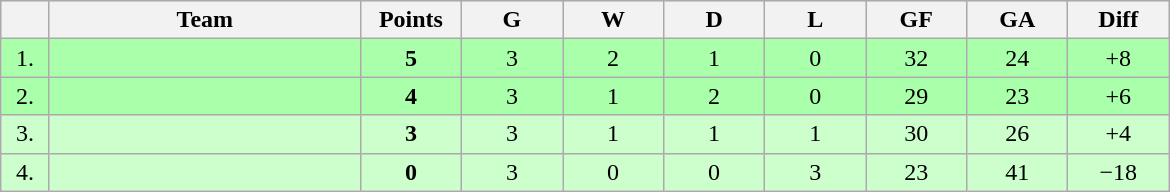<table class=wikitable style="text-align:center">
<tr bgcolor="#DCDCDC">
<th width="25"></th>
<th width="200">Team</th>
<th width="60">Points</th>
<th width="60">G</th>
<th width="60">W</th>
<th width="60">D</th>
<th width="60">L</th>
<th width="60">GF</th>
<th width="60">GA</th>
<th width="60">Diff</th>
</tr>
<tr bgcolor=#AAFFAA>
<td>1.</td>
<td align=left></td>
<td><strong>5</strong></td>
<td>3</td>
<td>2</td>
<td>1</td>
<td>0</td>
<td>32</td>
<td>24</td>
<td>+8</td>
</tr>
<tr bgcolor=#AAFFAA>
<td>2.</td>
<td align=left></td>
<td><strong>4</strong></td>
<td>3</td>
<td>1</td>
<td>2</td>
<td>0</td>
<td>29</td>
<td>23</td>
<td>+6</td>
</tr>
<tr bgcolor=#CCFFCC>
<td>3.</td>
<td align=left></td>
<td><strong>3</strong></td>
<td>3</td>
<td>1</td>
<td>1</td>
<td>1</td>
<td>30</td>
<td>26</td>
<td>+4</td>
</tr>
<tr bgcolor=#CCFFCC>
<td>4.</td>
<td align=left></td>
<td><strong>0</strong></td>
<td>3</td>
<td>0</td>
<td>0</td>
<td>3</td>
<td>23</td>
<td>41</td>
<td>−18</td>
</tr>
</table>
